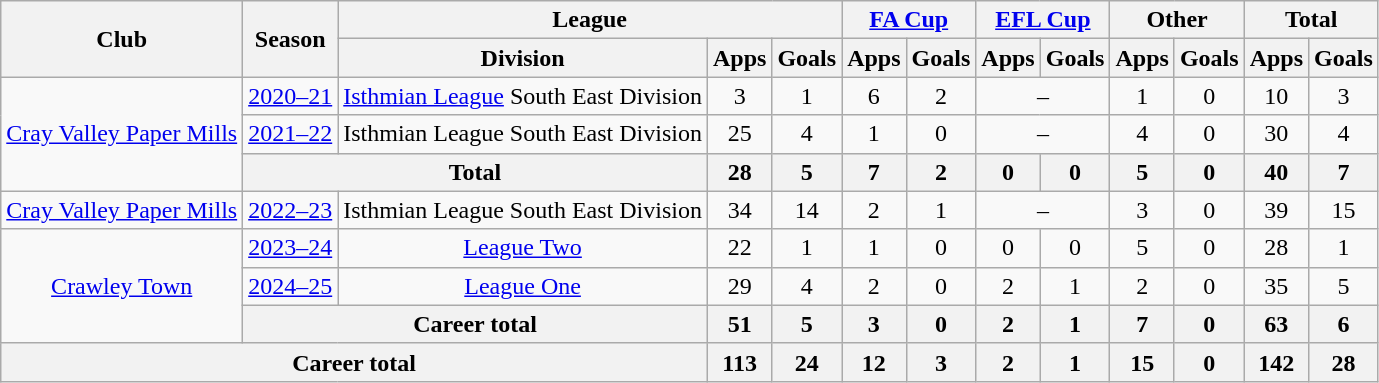<table class=wikitable style=text-align:center>
<tr>
<th rowspan=2>Club</th>
<th rowspan=2>Season</th>
<th colspan=3>League</th>
<th colspan=2><a href='#'>FA Cup</a></th>
<th colspan=2><a href='#'>EFL Cup</a></th>
<th colspan=2>Other</th>
<th colspan=2>Total</th>
</tr>
<tr>
<th>Division</th>
<th>Apps</th>
<th>Goals</th>
<th>Apps</th>
<th>Goals</th>
<th>Apps</th>
<th>Goals</th>
<th>Apps</th>
<th>Goals</th>
<th>Apps</th>
<th>Goals</th>
</tr>
<tr>
<td rowspan="3"><a href='#'>Cray Valley Paper Mills</a></td>
<td><a href='#'>2020–21</a></td>
<td><a href='#'>Isthmian League</a> South East Division</td>
<td>3</td>
<td>1</td>
<td>6</td>
<td>2</td>
<td colspan="2">–</td>
<td>1</td>
<td>0</td>
<td>10</td>
<td>3</td>
</tr>
<tr>
<td><a href='#'>2021–22</a></td>
<td>Isthmian League South East Division</td>
<td>25</td>
<td>4</td>
<td>1</td>
<td>0</td>
<td colspan="2">–</td>
<td>4</td>
<td>0</td>
<td>30</td>
<td>4</td>
</tr>
<tr>
<th colspan="2">Total</th>
<th>28</th>
<th>5</th>
<th>7</th>
<th>2</th>
<th>0</th>
<th>0</th>
<th>5</th>
<th>0</th>
<th>40</th>
<th>7</th>
</tr>
<tr>
<td><a href='#'>Cray Valley Paper Mills</a></td>
<td><a href='#'>2022–23</a></td>
<td>Isthmian League South East Division</td>
<td>34</td>
<td>14</td>
<td>2</td>
<td>1</td>
<td colspan="2">–</td>
<td>3</td>
<td>0</td>
<td>39</td>
<td>15</td>
</tr>
<tr>
<td rowspan="3"><a href='#'>Crawley Town</a></td>
<td><a href='#'>2023–24</a></td>
<td><a href='#'>League Two</a></td>
<td>22</td>
<td>1</td>
<td>1</td>
<td>0</td>
<td>0</td>
<td>0</td>
<td>5</td>
<td>0</td>
<td>28</td>
<td>1</td>
</tr>
<tr>
<td><a href='#'>2024–25</a></td>
<td><a href='#'>League One</a></td>
<td>29</td>
<td>4</td>
<td>2</td>
<td>0</td>
<td>2</td>
<td>1</td>
<td>2</td>
<td>0</td>
<td>35</td>
<td>5</td>
</tr>
<tr>
<th colspan="2">Career total</th>
<th>51</th>
<th>5</th>
<th>3</th>
<th>0</th>
<th>2</th>
<th>1</th>
<th>7</th>
<th>0</th>
<th>63</th>
<th>6</th>
</tr>
<tr>
<th colspan="3">Career total</th>
<th>113</th>
<th>24</th>
<th>12</th>
<th>3</th>
<th>2</th>
<th>1</th>
<th>15</th>
<th>0</th>
<th>142</th>
<th>28</th>
</tr>
</table>
